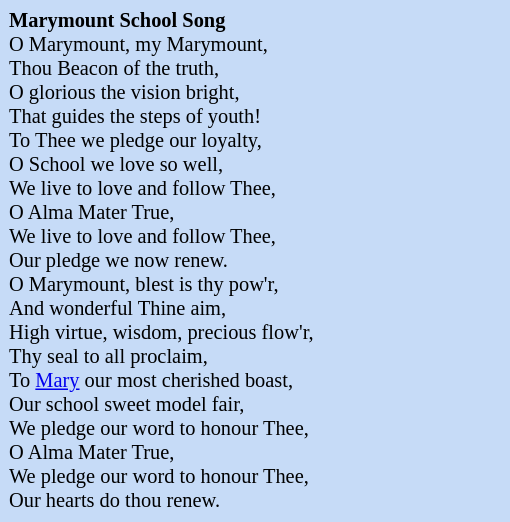<table class="toccolours" style="float: right; margin-left: 2em; margin-bottom: 1em; font-size: 85%; background:#c6dbf7; color:black; width:25em; max-width: 35%;" cellspacing="5">
<tr>
<td style="text-align: left;"><strong>Marymount School Song</strong><br>O Marymount, my Marymount,<br>
Thou Beacon of the truth,<br>
O glorious the vision bright,<br>
That guides the steps of youth!<br>
To Thee we pledge our loyalty,<br>
O School we love so well,<br>
We live to love and follow Thee,<br>
O Alma Mater True,<br>
We live to love and follow Thee,<br>
Our pledge we now renew.<br>O Marymount, blest is thy pow'r,<br>
And wonderful Thine aim,<br>
High virtue, wisdom, precious flow'r,<br>
Thy seal to all proclaim,<br>
To <a href='#'>Mary</a> our most cherished boast,<br>
Our school sweet model fair,<br>
We pledge our word to honour Thee,<br>
O Alma Mater True,<br>
We pledge our word to honour Thee,<br>
Our hearts do thou renew.</td>
</tr>
</table>
